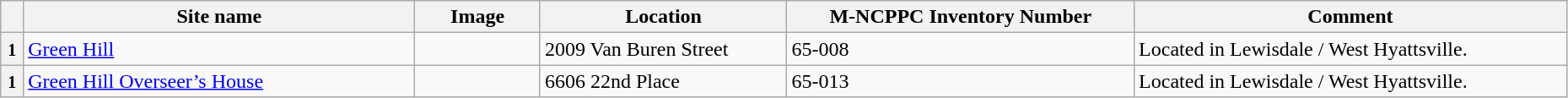<table class="wikitable sortable" style="width:98%">
<tr>
<th></th>
<th width = 25% ><strong>Site name</strong></th>
<th width = 8% class="unsortable" ><strong>Image</strong></th>
<th><strong>Location</strong></th>
<th class="unsortable" ><strong>M-NCPPC Inventory Number</strong></th>
<th class="unsortable" ><strong>Comment</strong></th>
</tr>
<tr ->
<th><small>1</small></th>
<td><a href='#'>Green Hill</a></td>
<td></td>
<td>2009 Van Buren Street</td>
<td>65-008</td>
<td>Located in Lewisdale / West Hyattsville.</td>
</tr>
<tr ->
<th><small>1</small></th>
<td><a href='#'>Green Hill Overseer’s House</a></td>
<td></td>
<td>6606 22nd Place</td>
<td>65-013</td>
<td>Located in Lewisdale / West Hyattsville.</td>
</tr>
</table>
